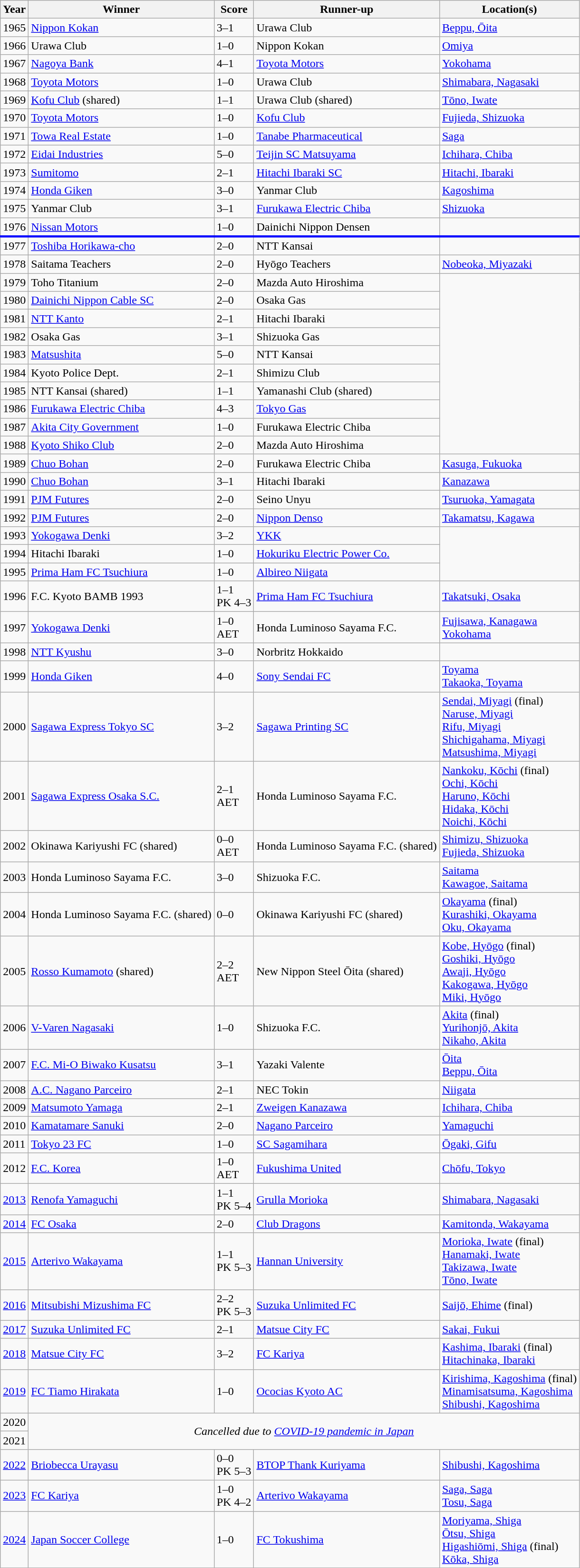<table class="wikitable">
<tr>
<th>Year</th>
<th>Winner</th>
<th>Score</th>
<th>Runner-up</th>
<th>Location(s)</th>
</tr>
<tr>
<td>1965</td>
<td><a href='#'>Nippon Kokan</a></td>
<td>3–1</td>
<td>Urawa Club</td>
<td><a href='#'>Beppu, Ōita</a></td>
</tr>
<tr>
<td>1966</td>
<td>Urawa Club</td>
<td>1–0</td>
<td>Nippon Kokan</td>
<td><a href='#'>Omiya</a></td>
</tr>
<tr>
<td>1967</td>
<td><a href='#'>Nagoya Bank</a></td>
<td>4–1</td>
<td><a href='#'>Toyota Motors</a></td>
<td><a href='#'>Yokohama</a></td>
</tr>
<tr>
<td>1968</td>
<td><a href='#'>Toyota Motors</a></td>
<td>1–0</td>
<td>Urawa Club</td>
<td><a href='#'>Shimabara, Nagasaki</a></td>
</tr>
<tr>
<td>1969</td>
<td><a href='#'>Kofu Club</a> (shared)</td>
<td>1–1<br></td>
<td>Urawa Club (shared)</td>
<td><a href='#'>Tōno, Iwate</a></td>
</tr>
<tr>
<td>1970</td>
<td><a href='#'>Toyota Motors</a></td>
<td>1–0</td>
<td><a href='#'>Kofu Club</a></td>
<td><a href='#'>Fujieda, Shizuoka</a></td>
</tr>
<tr>
<td>1971</td>
<td><a href='#'>Towa Real Estate</a></td>
<td>1–0</td>
<td><a href='#'>Tanabe Pharmaceutical</a></td>
<td><a href='#'>Saga</a></td>
</tr>
<tr>
<td>1972</td>
<td><a href='#'>Eidai Industries</a></td>
<td>5–0</td>
<td><a href='#'>Teijin SC Matsuyama</a></td>
<td><a href='#'>Ichihara, Chiba</a></td>
</tr>
<tr>
<td>1973</td>
<td><a href='#'>Sumitomo</a></td>
<td>2–1</td>
<td><a href='#'>Hitachi Ibaraki SC</a></td>
<td><a href='#'>Hitachi, Ibaraki</a></td>
</tr>
<tr>
<td>1974</td>
<td><a href='#'>Honda Giken</a></td>
<td>3–0</td>
<td>Yanmar Club</td>
<td><a href='#'>Kagoshima</a></td>
</tr>
<tr>
<td>1975</td>
<td>Yanmar Club</td>
<td>3–1</td>
<td><a href='#'>Furukawa Electric Chiba</a></td>
<td><a href='#'>Shizuoka</a></td>
</tr>
<tr>
<td>1976</td>
<td><a href='#'>Nissan Motors</a></td>
<td>1–0</td>
<td>Dainichi Nippon Densen</td>
</tr>
<tr style="border-top:3px solid blue;">
<td>1977</td>
<td><a href='#'>Toshiba Horikawa-cho</a></td>
<td>2–0</td>
<td>NTT Kansai</td>
</tr>
<tr>
<td>1978</td>
<td>Saitama Teachers</td>
<td>2–0</td>
<td>Hyōgo Teachers</td>
<td><a href='#'>Nobeoka, Miyazaki</a></td>
</tr>
<tr>
<td>1979</td>
<td>Toho Titanium</td>
<td>2–0</td>
<td>Mazda Auto Hiroshima</td>
</tr>
<tr>
<td>1980</td>
<td><a href='#'>Dainichi Nippon Cable SC</a></td>
<td>2–0</td>
<td>Osaka Gas</td>
</tr>
<tr>
<td>1981</td>
<td><a href='#'>NTT Kanto</a></td>
<td>2–1</td>
<td>Hitachi Ibaraki</td>
</tr>
<tr>
<td>1982</td>
<td>Osaka Gas</td>
<td>3–1</td>
<td>Shizuoka Gas</td>
</tr>
<tr>
<td>1983</td>
<td><a href='#'>Matsushita</a></td>
<td>5–0</td>
<td>NTT Kansai</td>
</tr>
<tr>
<td>1984</td>
<td>Kyoto Police Dept.</td>
<td>2–1</td>
<td>Shimizu Club</td>
</tr>
<tr>
<td>1985</td>
<td>NTT Kansai (shared)</td>
<td>1–1</td>
<td>Yamanashi Club (shared)</td>
</tr>
<tr>
<td>1986</td>
<td><a href='#'>Furukawa Electric Chiba</a></td>
<td>4–3</td>
<td><a href='#'>Tokyo Gas</a></td>
</tr>
<tr>
<td>1987</td>
<td><a href='#'>Akita City Government</a></td>
<td>1–0</td>
<td>Furukawa Electric Chiba</td>
</tr>
<tr>
<td>1988</td>
<td><a href='#'>Kyoto Shiko Club</a></td>
<td>2–0</td>
<td>Mazda Auto Hiroshima</td>
</tr>
<tr>
<td>1989</td>
<td><a href='#'>Chuo Bohan</a></td>
<td>2–0</td>
<td>Furukawa Electric Chiba</td>
<td><a href='#'>Kasuga, Fukuoka</a></td>
</tr>
<tr>
<td>1990</td>
<td><a href='#'>Chuo Bohan</a></td>
<td>3–1</td>
<td>Hitachi Ibaraki</td>
<td><a href='#'>Kanazawa</a></td>
</tr>
<tr>
<td>1991</td>
<td><a href='#'>PJM Futures</a></td>
<td>2–0</td>
<td>Seino Unyu</td>
<td><a href='#'>Tsuruoka, Yamagata</a></td>
</tr>
<tr>
<td>1992</td>
<td><a href='#'>PJM Futures</a></td>
<td>2–0</td>
<td><a href='#'>Nippon Denso</a></td>
<td><a href='#'>Takamatsu, Kagawa</a></td>
</tr>
<tr>
<td>1993</td>
<td><a href='#'>Yokogawa Denki</a></td>
<td>3–2</td>
<td><a href='#'>YKK</a></td>
</tr>
<tr>
<td>1994</td>
<td>Hitachi Ibaraki</td>
<td>1–0</td>
<td><a href='#'>Hokuriku Electric Power Co.</a></td>
</tr>
<tr>
<td>1995</td>
<td><a href='#'>Prima Ham FC Tsuchiura</a></td>
<td>1–0</td>
<td><a href='#'>Albireo Niigata</a></td>
</tr>
<tr>
<td>1996</td>
<td>F.C. Kyoto BAMB 1993</td>
<td>1–1<br>PK 4–3</td>
<td><a href='#'>Prima Ham FC Tsuchiura</a></td>
<td><a href='#'>Takatsuki, Osaka</a></td>
</tr>
<tr>
<td>1997</td>
<td><a href='#'>Yokogawa Denki</a></td>
<td>1–0<br>AET</td>
<td>Honda Luminoso Sayama F.C.</td>
<td><a href='#'>Fujisawa, Kanagawa</a><br><a href='#'>Yokohama</a></td>
</tr>
<tr>
<td>1998</td>
<td><a href='#'>NTT Kyushu</a></td>
<td>3–0</td>
<td>Norbritz Hokkaido</td>
</tr>
<tr>
<td>1999</td>
<td><a href='#'>Honda Giken</a></td>
<td>4–0</td>
<td><a href='#'>Sony Sendai FC</a></td>
<td><a href='#'>Toyama</a><br><a href='#'>Takaoka, Toyama</a></td>
</tr>
<tr>
<td>2000</td>
<td><a href='#'>Sagawa Express Tokyo SC</a></td>
<td>3–2</td>
<td><a href='#'>Sagawa Printing SC</a></td>
<td><a href='#'>Sendai, Miyagi</a> (final)<br><a href='#'>Naruse, Miyagi</a><br><a href='#'>Rifu, Miyagi</a><br><a href='#'>Shichigahama, Miyagi</a><br><a href='#'>Matsushima, Miyagi</a></td>
</tr>
<tr>
<td>2001</td>
<td><a href='#'>Sagawa Express Osaka S.C.</a></td>
<td>2–1<br>AET</td>
<td>Honda Luminoso Sayama F.C.</td>
<td><a href='#'>Nankoku, Kōchi</a> (final)<br><a href='#'>Ochi, Kōchi</a><br><a href='#'>Haruno, Kōchi</a><br><a href='#'>Hidaka, Kōchi</a><br><a href='#'>Noichi, Kōchi</a></td>
</tr>
<tr>
<td>2002</td>
<td>Okinawa Kariyushi FC (shared)</td>
<td>0–0<br>AET</td>
<td>Honda Luminoso Sayama F.C. (shared)</td>
<td><a href='#'>Shimizu, Shizuoka</a><br><a href='#'>Fujieda, Shizuoka</a></td>
</tr>
<tr>
<td>2003</td>
<td>Honda Luminoso Sayama F.C.</td>
<td>3–0</td>
<td>Shizuoka F.C.</td>
<td><a href='#'>Saitama</a><br><a href='#'>Kawagoe, Saitama</a></td>
</tr>
<tr>
<td>2004</td>
<td>Honda Luminoso Sayama F.C. (shared)</td>
<td>0–0</td>
<td>Okinawa Kariyushi FC (shared)</td>
<td><a href='#'>Okayama</a> (final)<br><a href='#'>Kurashiki, Okayama</a><br><a href='#'>Oku, Okayama</a></td>
</tr>
<tr>
<td>2005</td>
<td><a href='#'>Rosso Kumamoto</a> (shared)</td>
<td>2–2<br>AET</td>
<td>New Nippon Steel Ōita (shared)</td>
<td><a href='#'>Kobe, Hyōgo</a> (final)<br><a href='#'>Goshiki, Hyōgo</a><br><a href='#'>Awaji, Hyōgo</a><br><a href='#'>Kakogawa, Hyōgo</a><br><a href='#'>Miki, Hyōgo</a></td>
</tr>
<tr>
<td>2006</td>
<td><a href='#'>V-Varen Nagasaki</a></td>
<td>1–0</td>
<td>Shizuoka F.C.</td>
<td><a href='#'>Akita</a> (final)<br><a href='#'>Yurihonjō, Akita</a><br><a href='#'>Nikaho, Akita</a></td>
</tr>
<tr>
<td>2007</td>
<td><a href='#'>F.C. Mi-O Biwako Kusatsu</a></td>
<td>3–1</td>
<td>Yazaki Valente</td>
<td><a href='#'>Ōita</a><br><a href='#'>Beppu, Ōita</a></td>
</tr>
<tr>
<td>2008</td>
<td><a href='#'>A.C. Nagano Parceiro</a></td>
<td>2–1</td>
<td>NEC Tokin</td>
<td><a href='#'>Niigata</a></td>
</tr>
<tr>
<td>2009</td>
<td><a href='#'>Matsumoto Yamaga</a></td>
<td>2–1</td>
<td><a href='#'>Zweigen Kanazawa</a></td>
<td><a href='#'>Ichihara, Chiba</a></td>
</tr>
<tr>
<td>2010</td>
<td><a href='#'>Kamatamare Sanuki</a></td>
<td>2–0</td>
<td><a href='#'>Nagano Parceiro</a></td>
<td><a href='#'>Yamaguchi</a></td>
</tr>
<tr>
<td>2011</td>
<td><a href='#'>Tokyo 23 FC</a></td>
<td>1–0</td>
<td><a href='#'>SC Sagamihara</a></td>
<td><a href='#'>Ōgaki, Gifu</a></td>
</tr>
<tr>
<td>2012</td>
<td><a href='#'>F.C. Korea</a></td>
<td>1–0<br>AET</td>
<td><a href='#'>Fukushima United</a></td>
<td><a href='#'>Chōfu, Tokyo</a></td>
</tr>
<tr>
<td><a href='#'>2013</a></td>
<td><a href='#'>Renofa Yamaguchi</a></td>
<td>1–1<br>PK 5–4</td>
<td><a href='#'>Grulla Morioka</a></td>
<td><a href='#'>Shimabara, Nagasaki</a></td>
</tr>
<tr>
<td><a href='#'>2014</a></td>
<td><a href='#'>FC Osaka</a></td>
<td>2–0</td>
<td><a href='#'>Club Dragons</a></td>
<td><a href='#'>Kamitonda, Wakayama</a></td>
</tr>
<tr>
<td><a href='#'>2015</a></td>
<td><a href='#'>Arterivo Wakayama</a></td>
<td>1–1<br>PK 5–3</td>
<td><a href='#'>Hannan University</a></td>
<td><a href='#'>Morioka, Iwate</a> (final)<br><a href='#'>Hanamaki, Iwate</a><br><a href='#'>Takizawa, Iwate</a><br><a href='#'>Tōno, Iwate</a></td>
</tr>
<tr>
<td><a href='#'>2016</a></td>
<td><a href='#'>Mitsubishi Mizushima FC</a></td>
<td>2–2<br>PK 5–3</td>
<td><a href='#'>Suzuka Unlimited FC</a></td>
<td><a href='#'>Saijō, Ehime</a> (final)</td>
</tr>
<tr>
<td><a href='#'>2017</a></td>
<td><a href='#'>Suzuka Unlimited FC</a></td>
<td>2–1</td>
<td><a href='#'>Matsue City FC</a></td>
<td><a href='#'>Sakai, Fukui</a></td>
</tr>
<tr>
<td><a href='#'>2018</a></td>
<td><a href='#'>Matsue City FC</a></td>
<td>3–2</td>
<td><a href='#'>FC Kariya</a></td>
<td><a href='#'>Kashima, Ibaraki</a> (final)<br><a href='#'>Hitachinaka, Ibaraki</a></td>
</tr>
<tr>
<td><a href='#'>2019</a></td>
<td><a href='#'>FC Tiamo Hirakata</a></td>
<td>1–0</td>
<td><a href='#'>Ococias Kyoto AC</a></td>
<td><a href='#'>Kirishima, Kagoshima</a> (final)<br><a href='#'>Minamisatsuma, Kagoshima</a><br><a href='#'>Shibushi, Kagoshima</a></td>
</tr>
<tr>
<td>2020</td>
<td rowspan=2 align=Center colspan=4><em>Cancelled due to <a href='#'>COVID-19 pandemic in Japan</a></em></td>
</tr>
<tr>
<td>2021</td>
</tr>
<tr>
<td><a href='#'>2022</a></td>
<td><a href='#'>Briobecca Urayasu</a></td>
<td>0–0<br>PK 5–3</td>
<td><a href='#'>BTOP Thank Kuriyama</a></td>
<td><a href='#'>Shibushi, Kagoshima</a></td>
</tr>
<tr>
<td><a href='#'>2023</a></td>
<td><a href='#'>FC Kariya</a></td>
<td>1–0<br>PK 4–2</td>
<td><a href='#'>Arterivo Wakayama</a></td>
<td><a href='#'>Saga, Saga</a><br><a href='#'>Tosu, Saga</a></td>
</tr>
<tr>
<td><a href='#'>2024</a></td>
<td><a href='#'>Japan Soccer College</a></td>
<td>1–0</td>
<td><a href='#'>FC Tokushima</a></td>
<td><a href='#'>Moriyama, Shiga</a><br><a href='#'>Ōtsu, Shiga</a><br><a href='#'>Higashiōmi, Shiga</a> (final)<br><a href='#'>Kōka, Shiga</a></td>
</tr>
</table>
